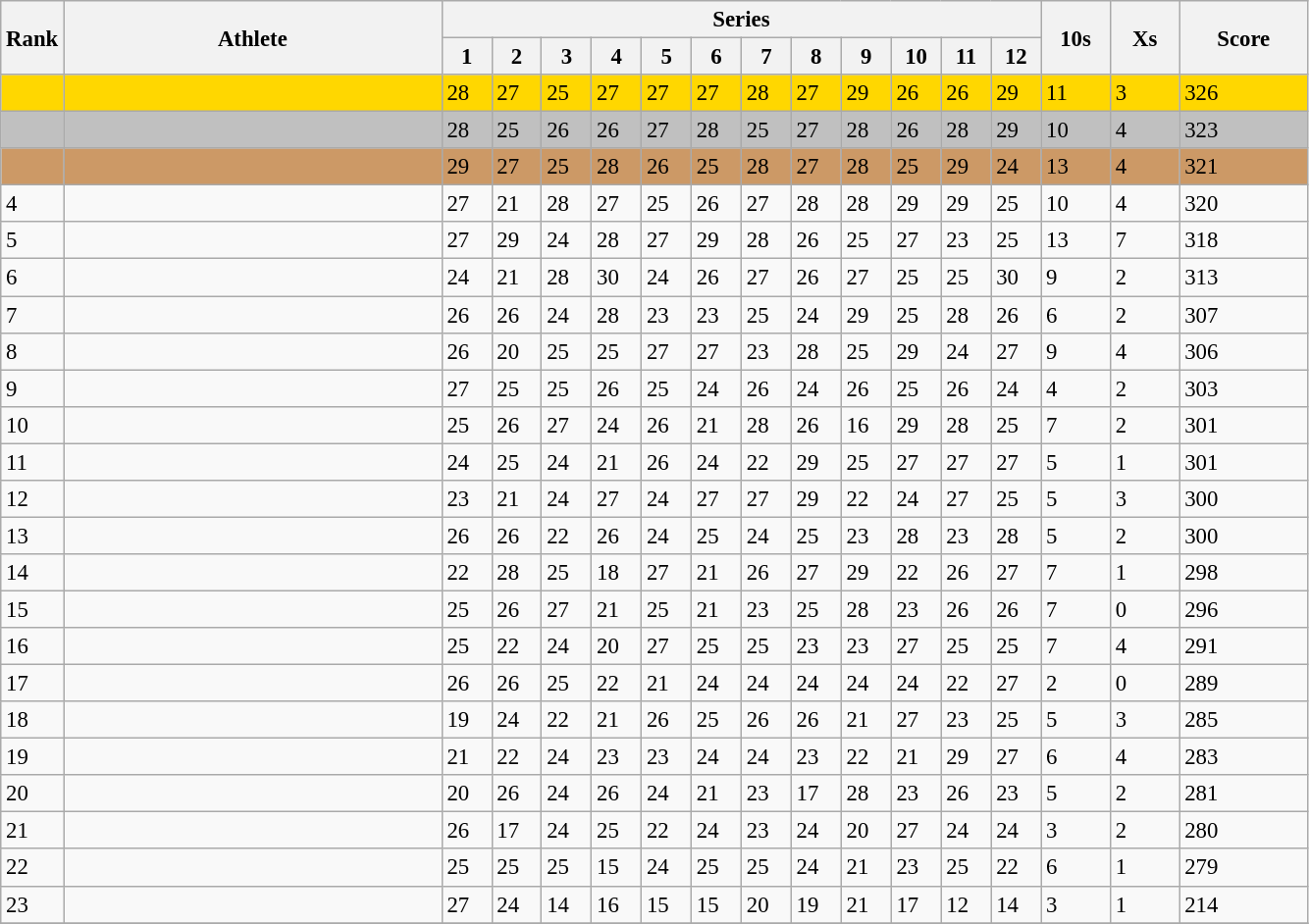<table class="wikitable" style="font-size:95%" style="width:35em;" style="text-align:center">
<tr>
<th rowspan=2>Rank</th>
<th rowspan=2 width=250>Athlete</th>
<th colspan=12 width=400>Series</th>
<th rowspan=2 width=40>10s</th>
<th rowspan=2 width=40>Xs</th>
<th rowspan=2 width=80>Score</th>
</tr>
<tr>
<th>1</th>
<th>2</th>
<th>3</th>
<th>4</th>
<th>5</th>
<th>6</th>
<th>7</th>
<th>8</th>
<th>9</th>
<th>10</th>
<th>11</th>
<th>12</th>
</tr>
<tr bgcolor=gold>
<td></td>
<td align=left></td>
<td>28</td>
<td>27</td>
<td>25</td>
<td>27</td>
<td>27</td>
<td>27</td>
<td>28</td>
<td>27</td>
<td>29</td>
<td>26</td>
<td>26</td>
<td>29</td>
<td>11</td>
<td>3</td>
<td>326</td>
</tr>
<tr bgcolor=silver>
<td></td>
<td align=left></td>
<td>28</td>
<td>25</td>
<td>26</td>
<td>26</td>
<td>27</td>
<td>28</td>
<td>25</td>
<td>27</td>
<td>28</td>
<td>26</td>
<td>28</td>
<td>29</td>
<td>10</td>
<td>4</td>
<td>323</td>
</tr>
<tr bgcolor=cc9966>
<td></td>
<td align=left></td>
<td>29</td>
<td>27</td>
<td>25</td>
<td>28</td>
<td>26</td>
<td>25</td>
<td>28</td>
<td>27</td>
<td>28</td>
<td>25</td>
<td>29</td>
<td>24</td>
<td>13</td>
<td>4</td>
<td>321</td>
</tr>
<tr>
<td>4</td>
<td align=left></td>
<td>27</td>
<td>21</td>
<td>28</td>
<td>27</td>
<td>25</td>
<td>26</td>
<td>27</td>
<td>28</td>
<td>28</td>
<td>29</td>
<td>29</td>
<td>25</td>
<td>10</td>
<td>4</td>
<td>320</td>
</tr>
<tr>
<td>5</td>
<td align=left></td>
<td>27</td>
<td>29</td>
<td>24</td>
<td>28</td>
<td>27</td>
<td>29</td>
<td>28</td>
<td>26</td>
<td>25</td>
<td>27</td>
<td>23</td>
<td>25</td>
<td>13</td>
<td>7</td>
<td>318</td>
</tr>
<tr>
<td>6</td>
<td align=left></td>
<td>24</td>
<td>21</td>
<td>28</td>
<td>30</td>
<td>24</td>
<td>26</td>
<td>27</td>
<td>26</td>
<td>27</td>
<td>25</td>
<td>25</td>
<td>30</td>
<td>9</td>
<td>2</td>
<td>313</td>
</tr>
<tr>
<td>7</td>
<td align=left></td>
<td>26</td>
<td>26</td>
<td>24</td>
<td>28</td>
<td>23</td>
<td>23</td>
<td>25</td>
<td>24</td>
<td>29</td>
<td>25</td>
<td>28</td>
<td>26</td>
<td>6</td>
<td>2</td>
<td>307</td>
</tr>
<tr>
<td>8</td>
<td align=left></td>
<td>26</td>
<td>20</td>
<td>25</td>
<td>25</td>
<td>27</td>
<td>27</td>
<td>23</td>
<td>28</td>
<td>25</td>
<td>29</td>
<td>24</td>
<td>27</td>
<td>9</td>
<td>4</td>
<td>306</td>
</tr>
<tr>
<td>9</td>
<td align=left></td>
<td>27</td>
<td>25</td>
<td>25</td>
<td>26</td>
<td>25</td>
<td>24</td>
<td>26</td>
<td>24</td>
<td>26</td>
<td>25</td>
<td>26</td>
<td>24</td>
<td>4</td>
<td>2</td>
<td>303</td>
</tr>
<tr>
<td>10</td>
<td align=left></td>
<td>25</td>
<td>26</td>
<td>27</td>
<td>24</td>
<td>26</td>
<td>21</td>
<td>28</td>
<td>26</td>
<td>16</td>
<td>29</td>
<td>28</td>
<td>25</td>
<td>7</td>
<td>2</td>
<td>301</td>
</tr>
<tr>
<td>11</td>
<td align=left></td>
<td>24</td>
<td>25</td>
<td>24</td>
<td>21</td>
<td>26</td>
<td>24</td>
<td>22</td>
<td>29</td>
<td>25</td>
<td>27</td>
<td>27</td>
<td>27</td>
<td>5</td>
<td>1</td>
<td>301</td>
</tr>
<tr>
<td>12</td>
<td align=left></td>
<td>23</td>
<td>21</td>
<td>24</td>
<td>27</td>
<td>24</td>
<td>27</td>
<td>27</td>
<td>29</td>
<td>22</td>
<td>24</td>
<td>27</td>
<td>25</td>
<td>5</td>
<td>3</td>
<td>300</td>
</tr>
<tr>
<td>13</td>
<td align=left></td>
<td>26</td>
<td>26</td>
<td>22</td>
<td>26</td>
<td>24</td>
<td>25</td>
<td>24</td>
<td>25</td>
<td>23</td>
<td>28</td>
<td>23</td>
<td>28</td>
<td>5</td>
<td>2</td>
<td>300</td>
</tr>
<tr>
<td>14</td>
<td align=left></td>
<td>22</td>
<td>28</td>
<td>25</td>
<td>18</td>
<td>27</td>
<td>21</td>
<td>26</td>
<td>27</td>
<td>29</td>
<td>22</td>
<td>26</td>
<td>27</td>
<td>7</td>
<td>1</td>
<td>298</td>
</tr>
<tr>
<td>15</td>
<td align=left></td>
<td>25</td>
<td>26</td>
<td>27</td>
<td>21</td>
<td>25</td>
<td>21</td>
<td>23</td>
<td>25</td>
<td>28</td>
<td>23</td>
<td>26</td>
<td>26</td>
<td>7</td>
<td>0</td>
<td>296</td>
</tr>
<tr>
<td>16</td>
<td align=left></td>
<td>25</td>
<td>22</td>
<td>24</td>
<td>20</td>
<td>27</td>
<td>25</td>
<td>25</td>
<td>23</td>
<td>23</td>
<td>27</td>
<td>25</td>
<td>25</td>
<td>7</td>
<td>4</td>
<td>291</td>
</tr>
<tr>
<td>17</td>
<td align=left></td>
<td>26</td>
<td>26</td>
<td>25</td>
<td>22</td>
<td>21</td>
<td>24</td>
<td>24</td>
<td>24</td>
<td>24</td>
<td>24</td>
<td>22</td>
<td>27</td>
<td>2</td>
<td>0</td>
<td>289</td>
</tr>
<tr>
<td>18</td>
<td align=left></td>
<td>19</td>
<td>24</td>
<td>22</td>
<td>21</td>
<td>26</td>
<td>25</td>
<td>26</td>
<td>26</td>
<td>21</td>
<td>27</td>
<td>23</td>
<td>25</td>
<td>5</td>
<td>3</td>
<td>285</td>
</tr>
<tr>
<td>19</td>
<td align=left></td>
<td>21</td>
<td>22</td>
<td>24</td>
<td>23</td>
<td>23</td>
<td>24</td>
<td>24</td>
<td>23</td>
<td>22</td>
<td>21</td>
<td>29</td>
<td>27</td>
<td>6</td>
<td>4</td>
<td>283</td>
</tr>
<tr>
<td>20</td>
<td align=left></td>
<td>20</td>
<td>26</td>
<td>24</td>
<td>26</td>
<td>24</td>
<td>21</td>
<td>23</td>
<td>17</td>
<td>28</td>
<td>23</td>
<td>26</td>
<td>23</td>
<td>5</td>
<td>2</td>
<td>281</td>
</tr>
<tr>
<td>21</td>
<td align=left></td>
<td>26</td>
<td>17</td>
<td>24</td>
<td>25</td>
<td>22</td>
<td>24</td>
<td>23</td>
<td>24</td>
<td>20</td>
<td>27</td>
<td>24</td>
<td>24</td>
<td>3</td>
<td>2</td>
<td>280</td>
</tr>
<tr>
<td>22</td>
<td align=left></td>
<td>25</td>
<td>25</td>
<td>25</td>
<td>15</td>
<td>24</td>
<td>25</td>
<td>25</td>
<td>24</td>
<td>21</td>
<td>23</td>
<td>25</td>
<td>22</td>
<td>6</td>
<td>1</td>
<td>279</td>
</tr>
<tr>
<td>23</td>
<td align=left></td>
<td>27</td>
<td>24</td>
<td>14</td>
<td>16</td>
<td>15</td>
<td>15</td>
<td>20</td>
<td>19</td>
<td>21</td>
<td>17</td>
<td>12</td>
<td>14</td>
<td>3</td>
<td>1</td>
<td>214</td>
</tr>
<tr>
</tr>
</table>
